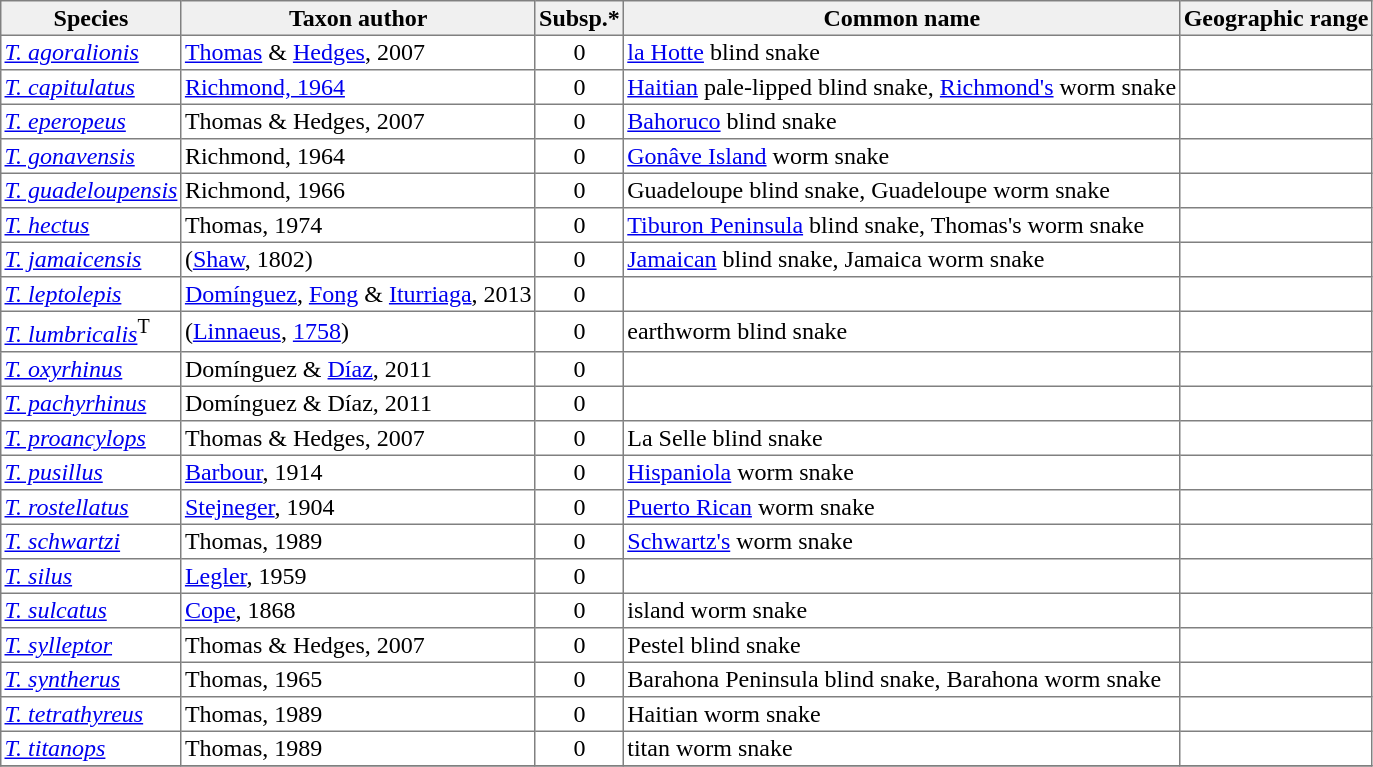<table cellspacing=0 cellpadding=2 border=1 style="border-collapse: collapse;">
<tr>
<th bgcolor="#f0f0f0">Species</th>
<th bgcolor="#f0f0f0">Taxon author</th>
<th bgcolor="#f0f0f0">Subsp.*</th>
<th bgcolor="#f0f0f0">Common name</th>
<th bgcolor="#f0f0f0">Geographic range</th>
</tr>
<tr>
<td><em><a href='#'>T. agoralionis</a></em></td>
<td><a href='#'>Thomas</a> & <a href='#'>Hedges</a>, 2007</td>
<td align="center">0</td>
<td><a href='#'>la Hotte</a> blind snake</td>
<td></td>
</tr>
<tr>
<td><em><a href='#'>T. capitulatus</a></em></td>
<td><a href='#'>Richmond, 1964</a></td>
<td align="center">0</td>
<td><a href='#'>Haitian</a> pale-lipped blind snake, <a href='#'>Richmond's</a> worm snake</td>
<td></td>
</tr>
<tr>
<td><em><a href='#'>T. eperopeus</a></em></td>
<td>Thomas & Hedges, 2007</td>
<td align="center">0</td>
<td><a href='#'>Bahoruco</a> blind snake</td>
<td></td>
</tr>
<tr>
<td><em><a href='#'>T. gonavensis</a></em></td>
<td>Richmond, 1964</td>
<td align="center">0</td>
<td><a href='#'>Gonâve Island</a> worm snake</td>
<td></td>
</tr>
<tr>
<td><em><a href='#'>T. guadeloupensis</a></em></td>
<td>Richmond, 1966</td>
<td align="center">0</td>
<td>Guadeloupe blind snake, Guadeloupe worm snake</td>
<td></td>
</tr>
<tr>
<td><em><a href='#'>T. hectus</a></em></td>
<td>Thomas, 1974</td>
<td align="center">0</td>
<td><a href='#'>Tiburon Peninsula</a> blind snake, Thomas's worm snake</td>
<td></td>
</tr>
<tr>
<td><em><a href='#'>T. jamaicensis</a></em></td>
<td>(<a href='#'>Shaw</a>, 1802)</td>
<td align="center">0</td>
<td><a href='#'>Jamaican</a> blind snake, Jamaica worm snake</td>
<td></td>
</tr>
<tr>
<td><em><a href='#'>T. leptolepis</a></em></td>
<td><a href='#'>Domínguez</a>, <a href='#'>Fong</a> & <a href='#'>Iturriaga</a>, 2013</td>
<td align="center">0</td>
<td></td>
<td></td>
</tr>
<tr>
<td><em><a href='#'>T. lumbricalis</a></em><span><sup>T</sup></span></td>
<td>(<a href='#'>Linnaeus</a>, <a href='#'>1758</a>)</td>
<td align="center">0</td>
<td>earthworm blind snake</td>
<td></td>
</tr>
<tr>
<td><em><a href='#'>T. oxyrhinus</a></em></td>
<td>Domínguez & <a href='#'>Díaz</a>, 2011</td>
<td align="center">0</td>
<td></td>
<td></td>
</tr>
<tr>
<td><em><a href='#'>T. pachyrhinus</a></em></td>
<td>Domínguez & Díaz, 2011</td>
<td align="center">0</td>
<td></td>
<td></td>
</tr>
<tr>
<td><em><a href='#'>T. proancylops</a></em></td>
<td>Thomas & Hedges, 2007</td>
<td align="center">0</td>
<td>La Selle blind snake</td>
<td></td>
</tr>
<tr>
<td><em><a href='#'>T. pusillus</a></em></td>
<td><a href='#'>Barbour</a>, 1914</td>
<td align="center">0</td>
<td><a href='#'>Hispaniola</a> worm snake</td>
<td></td>
</tr>
<tr>
<td><em><a href='#'>T. rostellatus</a></em></td>
<td><a href='#'>Stejneger</a>, 1904</td>
<td align="center">0</td>
<td><a href='#'>Puerto Rican</a> worm snake</td>
<td></td>
</tr>
<tr>
<td><em><a href='#'>T. schwartzi</a></em></td>
<td>Thomas, 1989</td>
<td align="center">0</td>
<td><a href='#'>Schwartz's</a> worm snake</td>
<td></td>
</tr>
<tr>
<td><em><a href='#'>T. silus</a></em></td>
<td><a href='#'>Legler</a>, 1959</td>
<td align="center">0</td>
<td></td>
<td></td>
</tr>
<tr>
<td><em><a href='#'>T. sulcatus</a></em></td>
<td><a href='#'>Cope</a>, 1868</td>
<td align="center">0</td>
<td>island worm snake</td>
<td></td>
</tr>
<tr>
<td><em><a href='#'>T. sylleptor</a></em></td>
<td>Thomas & Hedges, 2007</td>
<td align="center">0</td>
<td>Pestel blind snake</td>
<td></td>
</tr>
<tr>
<td><em><a href='#'>T. syntherus</a></em></td>
<td>Thomas, 1965</td>
<td align="center">0</td>
<td>Barahona Peninsula blind snake, Barahona worm snake</td>
<td></td>
</tr>
<tr>
<td><em><a href='#'>T. tetrathyreus</a></em></td>
<td>Thomas, 1989</td>
<td align="center">0</td>
<td>Haitian worm snake</td>
<td></td>
</tr>
<tr>
<td><em><a href='#'>T. titanops</a></em></td>
<td>Thomas, 1989</td>
<td align="center">0</td>
<td>titan worm snake</td>
<td></td>
</tr>
<tr>
</tr>
</table>
